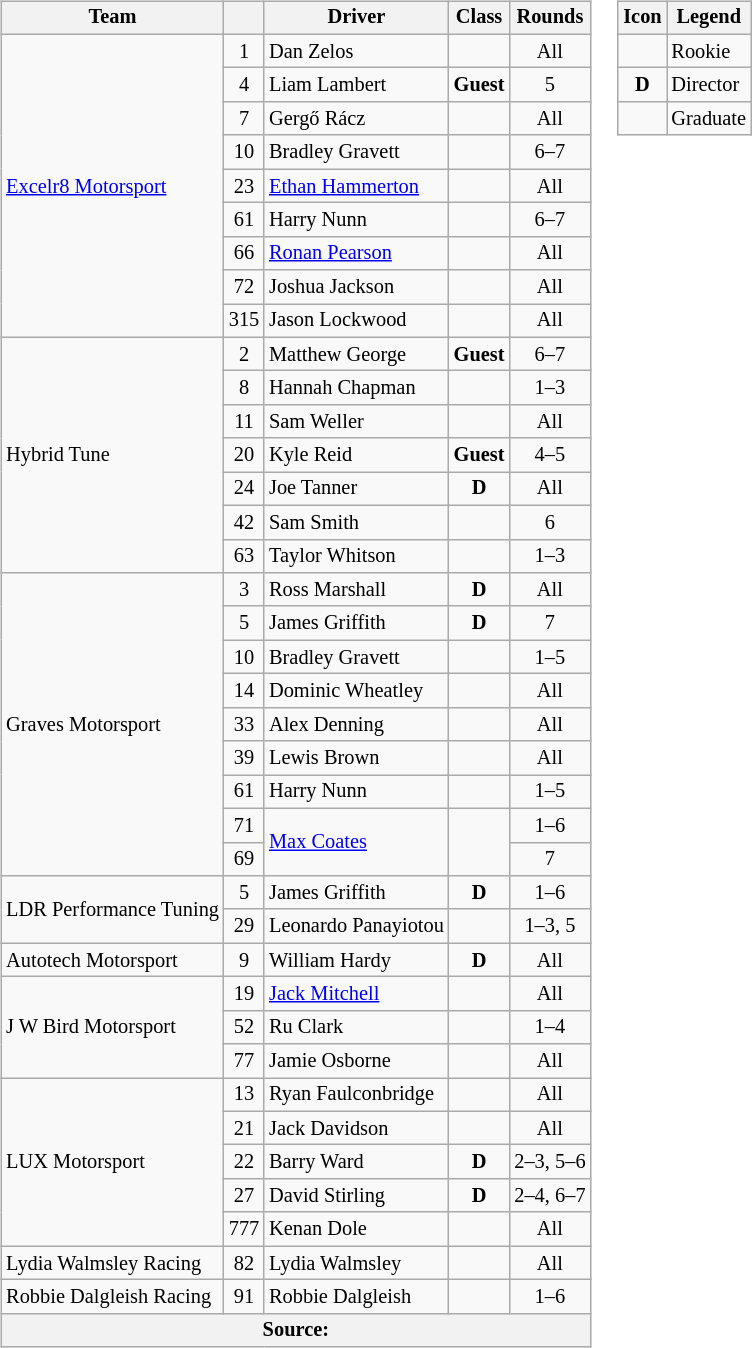<table>
<tr>
<td><br><table class="wikitable" style="font-size: 85%;">
<tr>
<th>Team</th>
<th></th>
<th>Driver</th>
<th>Class</th>
<th>Rounds</th>
</tr>
<tr>
<td rowspan=9> <a href='#'>Excelr8 Motorsport</a></td>
<td align=center>1</td>
<td> Dan Zelos</td>
<td></td>
<td align=center>All</td>
</tr>
<tr>
<td align=center>4</td>
<td> Liam Lambert</td>
<td><strong>Guest</strong></td>
<td align=center>5</td>
</tr>
<tr>
<td align=center>7</td>
<td> Gergő Rácz</td>
<td align=center></td>
<td align=center>All</td>
</tr>
<tr>
<td align=center>10</td>
<td> Bradley Gravett</td>
<td style="text-align:center"></td>
<td align=center>6–7</td>
</tr>
<tr>
<td align=center>23</td>
<td> <a href='#'>Ethan Hammerton</a></td>
<td></td>
<td align=center>All</td>
</tr>
<tr>
<td align=center>61</td>
<td> Harry Nunn</td>
<td align=center></td>
<td align=center>6–7</td>
</tr>
<tr>
<td align=center>66</td>
<td> <a href='#'>Ronan Pearson</a></td>
<td></td>
<td align=center>All</td>
</tr>
<tr>
<td align=center>72</td>
<td> Joshua Jackson</td>
<td align=center></td>
<td align=center>All</td>
</tr>
<tr>
<td align=center>315</td>
<td> Jason Lockwood</td>
<td></td>
<td align=center>All</td>
</tr>
<tr>
<td rowspan=7> Hybrid Tune</td>
<td align=center>2</td>
<td> Matthew George</td>
<td><strong>Guest</strong></td>
<td align=center>6–7</td>
</tr>
<tr>
<td align=center>8</td>
<td> Hannah Chapman</td>
<td></td>
<td align=center>1–3</td>
</tr>
<tr>
<td align=center>11</td>
<td> Sam Weller</td>
<td style="text-align:center"></td>
<td align=center>All</td>
</tr>
<tr>
<td align=center>20</td>
<td> Kyle Reid</td>
<td><strong>Guest</strong></td>
<td align=center>4–5</td>
</tr>
<tr>
<td align=center>24</td>
<td> Joe Tanner</td>
<td style="text-align:center"><strong><span>D</span></strong></td>
<td align=center>All</td>
</tr>
<tr>
<td align=center>42</td>
<td> Sam Smith</td>
<td align=center></td>
<td align=center>6</td>
</tr>
<tr>
<td align=center>63</td>
<td> Taylor Whitson</td>
<td align=center></td>
<td align=center>1–3</td>
</tr>
<tr>
<td rowspan=9> Graves Motorsport</td>
<td align=center>3</td>
<td> Ross Marshall</td>
<td style="text-align:center"><strong><span>D</span></strong> </td>
<td align=center>All</td>
</tr>
<tr>
<td align=center>5</td>
<td> James Griffith</td>
<td style="text-align:center"><strong><span>D</span></strong></td>
<td align=center>7</td>
</tr>
<tr>
<td align=center>10</td>
<td> Bradley Gravett</td>
<td style="text-align:center"></td>
<td align=center>1–5</td>
</tr>
<tr>
<td align=center>14</td>
<td> Dominic Wheatley</td>
<td align=center></td>
<td align=center>All</td>
</tr>
<tr>
<td align=center>33</td>
<td> Alex Denning</td>
<td align=center></td>
<td align=center>All</td>
</tr>
<tr>
<td align=center>39</td>
<td> Lewis Brown</td>
<td></td>
<td align=center>All</td>
</tr>
<tr>
<td align=center>61</td>
<td> Harry Nunn</td>
<td align=center></td>
<td align=center>1–5</td>
</tr>
<tr>
<td align=center>71</td>
<td rowspan=2> <a href='#'>Max Coates</a></td>
<td align=center rowspan=2></td>
<td align=center>1–6</td>
</tr>
<tr>
<td align=center>69</td>
<td align=center>7</td>
</tr>
<tr>
<td rowspan=2> LDR Performance Tuning</td>
<td align=center>5</td>
<td> James Griffith</td>
<td style="text-align:center"><strong><span>D</span></strong></td>
<td align=center>1–6</td>
</tr>
<tr>
<td align=center>29</td>
<td> Leonardo Panayiotou</td>
<td align=center></td>
<td align=center>1–3, 5</td>
</tr>
<tr>
<td> Autotech Motorsport</td>
<td align=center>9</td>
<td> William Hardy</td>
<td style="text-align:center"><strong><span>D</span></strong></td>
<td align=center>All</td>
</tr>
<tr>
<td rowspan=3> J W Bird Motorsport</td>
<td align=center>19</td>
<td> <a href='#'>Jack Mitchell</a></td>
<td></td>
<td align=center>All</td>
</tr>
<tr>
<td align=center>52</td>
<td> Ru Clark</td>
<td style="text-align:center"></td>
<td align=center>1–4</td>
</tr>
<tr>
<td align=center>77</td>
<td> Jamie Osborne</td>
<td align=center></td>
<td align=center>All</td>
</tr>
<tr>
<td rowspan=5> LUX Motorsport</td>
<td align=center>13</td>
<td> Ryan Faulconbridge</td>
<td></td>
<td align=center>All</td>
</tr>
<tr>
<td align=center>21</td>
<td> Jack Davidson</td>
<td align=center></td>
<td align=center>All</td>
</tr>
<tr>
<td align=center>22</td>
<td> Barry Ward</td>
<td style="text-align:center"><strong><span>D</span></strong> </td>
<td align=center>2–3, 5–6</td>
</tr>
<tr>
<td align=center>27</td>
<td> David Stirling</td>
<td style="text-align:center"><strong><span>D</span></strong> </td>
<td align=center>2–4, 6–7</td>
</tr>
<tr>
<td align=center>777</td>
<td> Kenan Dole</td>
<td align=center></td>
<td align=center>All</td>
</tr>
<tr>
<td> Lydia Walmsley Racing</td>
<td align=center>82</td>
<td> Lydia Walmsley</td>
<td style="text-align:center"></td>
<td align=center>All</td>
</tr>
<tr>
<td> Robbie Dalgleish Racing</td>
<td align=center>91</td>
<td> Robbie Dalgleish</td>
<td></td>
<td align=center>1–6</td>
</tr>
<tr>
<th colspan="5">Source:</th>
</tr>
</table>
</td>
<td style="vertical-align:top"><br><table class="wikitable" style="font-size: 85%">
<tr>
<th>Icon</th>
<th>Legend</th>
</tr>
<tr>
<td style="text-align:center"></td>
<td>Rookie</td>
</tr>
<tr>
<td style="text-align:center"><strong><span>D</span></strong></td>
<td>Director</td>
</tr>
<tr>
<td style="text-align:center"></td>
<td>Graduate</td>
</tr>
</table>
</td>
</tr>
</table>
